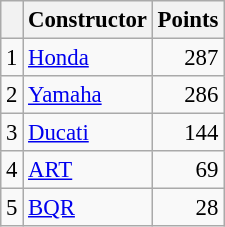<table class="wikitable" style="font-size: 95%;">
<tr>
<th></th>
<th>Constructor</th>
<th>Points</th>
</tr>
<tr>
<td align=center>1</td>
<td> <a href='#'>Honda</a></td>
<td align=right>287</td>
</tr>
<tr>
<td align=center>2</td>
<td> <a href='#'>Yamaha</a></td>
<td align=right>286</td>
</tr>
<tr>
<td align=center>3</td>
<td> <a href='#'>Ducati</a></td>
<td align=right>144</td>
</tr>
<tr>
<td align=center>4</td>
<td> <a href='#'>ART</a></td>
<td align=right>69</td>
</tr>
<tr>
<td align=center>5</td>
<td> <a href='#'>BQR</a></td>
<td align=right>28</td>
</tr>
</table>
